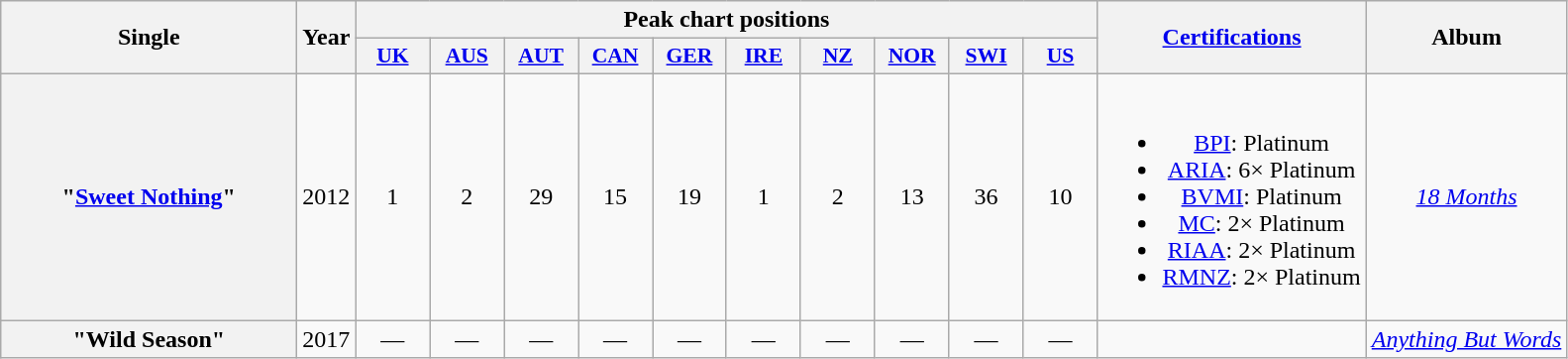<table class="wikitable plainrowheaders" style="text-align:center;">
<tr>
<th scope="colw" rowspan="2" style="width:12em;">Single</th>
<th scope="col" rowspan="2" style="width:1em;">Year</th>
<th scope="col" colspan="10">Peak chart positions</th>
<th scope="col" rowspan="2"><a href='#'>Certifications</a></th>
<th scope="col" rowspan="2">Album</th>
</tr>
<tr>
<th scope="col" style="width:3em;font-size:90%;"><a href='#'>UK</a><br></th>
<th scope="col" style="width:3em;font-size:90%;"><a href='#'>AUS</a><br></th>
<th scope="col" style="width:3em;font-size:90%;"><a href='#'>AUT</a><br></th>
<th scope="col" style="width:3em;font-size:90%;"><a href='#'>CAN</a><br></th>
<th scope="col" style="width:3em;font-size:90%;"><a href='#'>GER</a><br></th>
<th scope="col" style="width:3em;font-size:90%;"><a href='#'>IRE</a><br></th>
<th scope="col" style="width:3em;font-size:90%;"><a href='#'>NZ</a><br></th>
<th scope="col" style="width:3em;font-size:90%;"><a href='#'>NOR</a><br></th>
<th scope="col" style="width:3em;font-size:90%;"><a href='#'>SWI</a><br></th>
<th scope="col" style="width:3em;font-size:90%;"><a href='#'>US</a><br></th>
</tr>
<tr>
<th scope="row">"<a href='#'>Sweet Nothing</a>"<br></th>
<td>2012</td>
<td>1</td>
<td>2</td>
<td>29</td>
<td>15</td>
<td>19</td>
<td>1</td>
<td>2</td>
<td>13</td>
<td>36</td>
<td>10</td>
<td><br><ul><li><a href='#'>BPI</a>: Platinum</li><li><a href='#'>ARIA</a>: 6× Platinum</li><li><a href='#'>BVMI</a>: Platinum</li><li><a href='#'>MC</a>: 2× Platinum</li><li><a href='#'>RIAA</a>: 2× Platinum</li><li><a href='#'>RMNZ</a>: 2× Platinum</li></ul></td>
<td><em><a href='#'>18 Months</a></em></td>
</tr>
<tr>
<th scope="row">"Wild Season"<br></th>
<td>2017</td>
<td>—</td>
<td>—</td>
<td>—</td>
<td>—</td>
<td>—</td>
<td>—</td>
<td>—</td>
<td>—</td>
<td>—</td>
<td>—</td>
<td></td>
<td><em><a href='#'>Anything But Words</a></em></td>
</tr>
</table>
